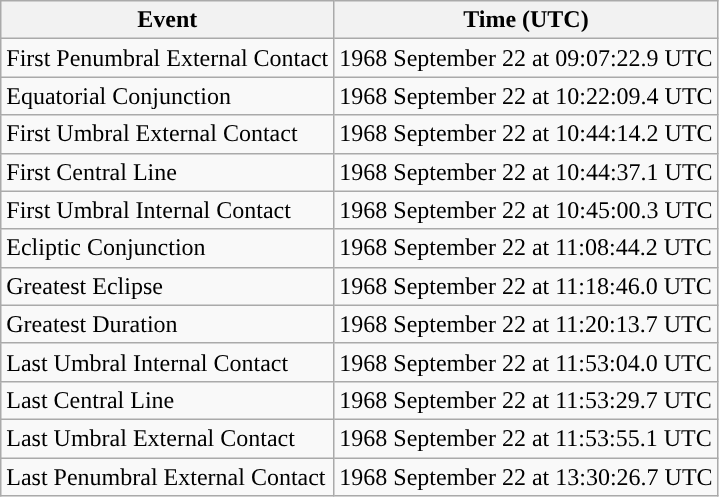<table class="wikitable">
<tr>
<th>Event</th>
<th>Time (UTC)</th>
</tr>
<tr>
<td>First Penumbral External Contact</td>
<td>1968 September 22 at 09:07:22.9 UTC</td>
</tr>
<tr>
<td>Equatorial Conjunction</td>
<td>1968 September 22 at 10:22:09.4 UTC</td>
</tr>
<tr>
<td>First Umbral External Contact</td>
<td>1968 September 22 at 10:44:14.2 UTC</td>
</tr>
<tr>
<td>First Central Line</td>
<td>1968 September 22 at 10:44:37.1 UTC</td>
</tr>
<tr>
<td>First Umbral Internal Contact</td>
<td>1968 September 22 at 10:45:00.3 UTC</td>
</tr>
<tr>
<td>Ecliptic Conjunction</td>
<td>1968 September 22 at 11:08:44.2 UTC</td>
</tr>
<tr>
<td>Greatest Eclipse</td>
<td>1968 September 22 at 11:18:46.0 UTC</td>
</tr>
<tr>
<td>Greatest Duration</td>
<td>1968 September 22 at 11:20:13.7 UTC</td>
</tr>
<tr>
<td>Last Umbral Internal Contact</td>
<td>1968 September 22 at 11:53:04.0 UTC</td>
</tr>
<tr>
<td>Last Central Line</td>
<td>1968 September 22 at 11:53:29.7 UTC</td>
</tr>
<tr>
<td>Last Umbral External Contact</td>
<td>1968 September 22 at 11:53:55.1 UTC</td>
</tr>
<tr>
<td>Last Penumbral External Contact</td>
<td>1968 September 22 at 13:30:26.7 UTC</td>
</tr>
</table>
